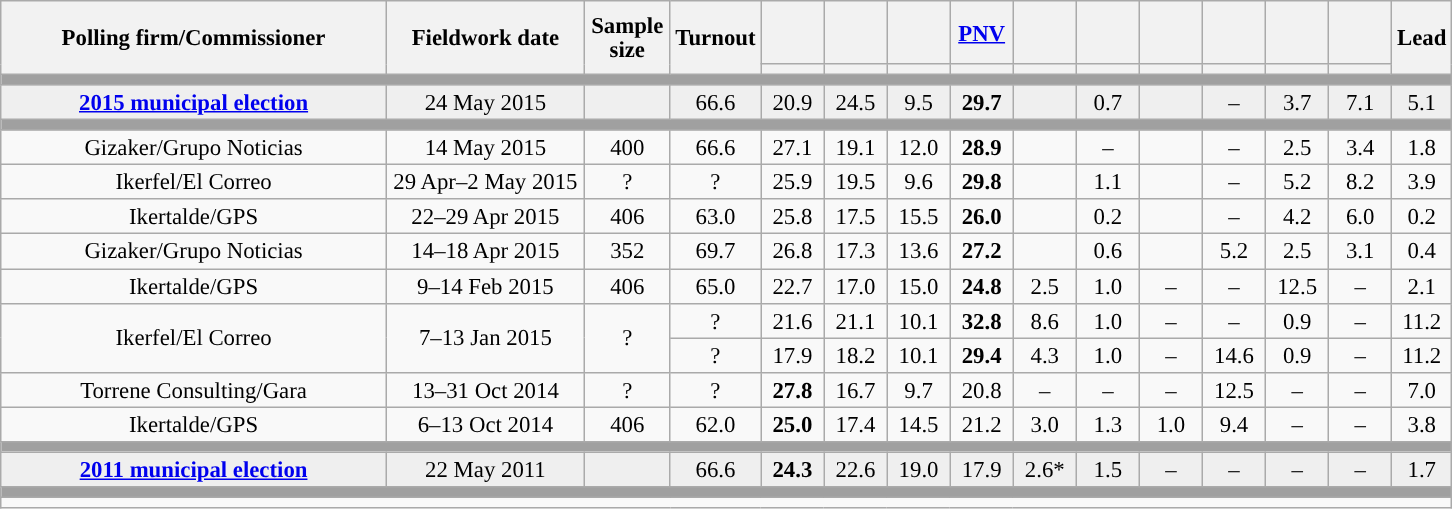<table class="wikitable collapsible collapsed" style="text-align:center; font-size:95%; line-height:16px;">
<tr style="height:42px;">
<th style="width:250px;" rowspan="2">Polling firm/Commissioner</th>
<th style="width:125px;" rowspan="2">Fieldwork date</th>
<th style="width:50px;" rowspan="2">Sample size</th>
<th style="width:45px;" rowspan="2">Turnout</th>
<th style="width:35px;"></th>
<th style="width:35px;"></th>
<th style="width:35px;"></th>
<th style="width:35px;"><a href='#'>PNV</a></th>
<th style="width:35px;"></th>
<th style="width:35px;"></th>
<th style="width:35px;"></th>
<th style="width:35px;"></th>
<th style="width:35px;"></th>
<th style="width:35px;"></th>
<th style="width:30px;" rowspan="2">Lead</th>
</tr>
<tr>
<th style="color:inherit;background:"></th>
<th style="color:inherit;background:"></th>
<th style="color:inherit;background:"></th>
<th style="color:inherit;background:"></th>
<th style="color:inherit;background:"></th>
<th style="color:inherit;background:"></th>
<th style="color:inherit;background:"></th>
<th style="color:inherit;background:"></th>
<th style="color:inherit;background:"></th>
<th style="color:inherit;background:"></th>
</tr>
<tr>
<td colspan="15" style="background:#A0A0A0"></td>
</tr>
<tr style="background:#EFEFEF;">
<td><strong><a href='#'>2015 municipal election</a></strong></td>
<td>24 May 2015</td>
<td></td>
<td>66.6</td>
<td>20.9<br></td>
<td>24.5<br></td>
<td>9.5<br></td>
<td><strong>29.7</strong><br></td>
<td></td>
<td>0.7<br></td>
<td></td>
<td>–</td>
<td>3.7<br></td>
<td>7.1<br></td>
<td style="background:">5.1</td>
</tr>
<tr>
<td colspan="15" style="background:#A0A0A0"></td>
</tr>
<tr>
<td>Gizaker/Grupo Noticias</td>
<td>14 May 2015</td>
<td>400</td>
<td>66.6</td>
<td>27.1<br></td>
<td>19.1<br></td>
<td>12.0<br></td>
<td><strong>28.9</strong><br></td>
<td></td>
<td>–</td>
<td></td>
<td>–</td>
<td>2.5<br></td>
<td>3.4<br></td>
<td style="background:">1.8</td>
</tr>
<tr>
<td>Ikerfel/El Correo</td>
<td>29 Apr–2 May 2015</td>
<td>?</td>
<td>?</td>
<td>25.9<br></td>
<td>19.5<br></td>
<td>9.6<br></td>
<td><strong>29.8</strong><br></td>
<td></td>
<td>1.1<br></td>
<td></td>
<td>–</td>
<td>5.2<br></td>
<td>8.2<br></td>
<td style="background:">3.9</td>
</tr>
<tr>
<td>Ikertalde/GPS</td>
<td>22–29 Apr 2015</td>
<td>406</td>
<td>63.0</td>
<td>25.8<br></td>
<td>17.5<br></td>
<td>15.5<br></td>
<td><strong>26.0</strong><br></td>
<td></td>
<td>0.2<br></td>
<td></td>
<td>–</td>
<td>4.2<br></td>
<td>6.0<br></td>
<td style="background:">0.2</td>
</tr>
<tr>
<td>Gizaker/Grupo Noticias</td>
<td>14–18 Apr 2015</td>
<td>352</td>
<td>69.7</td>
<td>26.8<br></td>
<td>17.3<br></td>
<td>13.6<br></td>
<td><strong>27.2</strong><br></td>
<td></td>
<td>0.6<br></td>
<td></td>
<td>5.2<br></td>
<td>2.5<br></td>
<td>3.1<br></td>
<td style="background:">0.4</td>
</tr>
<tr>
<td>Ikertalde/GPS</td>
<td>9–14 Feb 2015</td>
<td>406</td>
<td>65.0</td>
<td>22.7<br></td>
<td>17.0<br></td>
<td>15.0<br></td>
<td><strong>24.8</strong><br></td>
<td>2.5<br></td>
<td>1.0<br></td>
<td>–</td>
<td>–</td>
<td>12.5<br></td>
<td>–</td>
<td style="background:">2.1</td>
</tr>
<tr>
<td rowspan="2">Ikerfel/El Correo</td>
<td rowspan="2">7–13 Jan 2015</td>
<td rowspan="2">?</td>
<td>?</td>
<td>21.6<br></td>
<td>21.1<br></td>
<td>10.1<br></td>
<td><strong>32.8</strong><br></td>
<td>8.6<br></td>
<td>1.0<br></td>
<td>–</td>
<td>–</td>
<td>0.9<br></td>
<td>–</td>
<td style="background:">11.2</td>
</tr>
<tr>
<td>?</td>
<td>17.9<br></td>
<td>18.2<br></td>
<td>10.1<br></td>
<td><strong>29.4</strong><br></td>
<td>4.3<br></td>
<td>1.0<br></td>
<td>–</td>
<td>14.6<br></td>
<td>0.9<br></td>
<td>–</td>
<td style="background:">11.2</td>
</tr>
<tr>
<td>Torrene Consulting/Gara</td>
<td>13–31 Oct 2014</td>
<td>?</td>
<td>?</td>
<td><strong>27.8</strong><br></td>
<td>16.7<br></td>
<td>9.7<br></td>
<td>20.8<br></td>
<td>–</td>
<td>–</td>
<td>–</td>
<td>12.5<br></td>
<td>–</td>
<td>–</td>
<td style="background:">7.0</td>
</tr>
<tr>
<td>Ikertalde/GPS</td>
<td>6–13 Oct 2014</td>
<td>406</td>
<td>62.0</td>
<td><strong>25.0</strong><br></td>
<td>17.4<br></td>
<td>14.5<br></td>
<td>21.2<br></td>
<td>3.0<br></td>
<td>1.3<br></td>
<td>1.0<br></td>
<td>9.4<br></td>
<td>–</td>
<td>–</td>
<td style="background:">3.8</td>
</tr>
<tr>
<td colspan="15" style="background:#A0A0A0"></td>
</tr>
<tr style="background:#EFEFEF;">
<td><strong><a href='#'>2011 municipal election</a></strong></td>
<td>22 May 2011</td>
<td></td>
<td>66.6</td>
<td><strong>24.3</strong><br></td>
<td>22.6<br></td>
<td>19.0<br></td>
<td>17.9<br></td>
<td>2.6*<br></td>
<td>1.5<br></td>
<td>–</td>
<td>–</td>
<td>–</td>
<td>–</td>
<td style="background:">1.7</td>
</tr>
<tr>
<td colspan="15" style="background:#A0A0A0"></td>
</tr>
<tr>
<td align="left" colspan="15"></td>
</tr>
</table>
